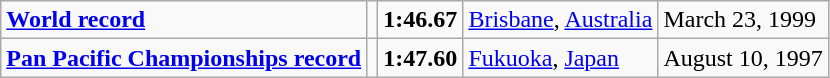<table class="wikitable">
<tr>
<td><strong><a href='#'>World record</a></strong></td>
<td></td>
<td><strong>1:46.67</strong></td>
<td><a href='#'>Brisbane</a>, <a href='#'>Australia</a></td>
<td>March 23, 1999</td>
</tr>
<tr>
<td><strong><a href='#'>Pan Pacific Championships record</a></strong></td>
<td></td>
<td><strong>1:47.60</strong></td>
<td><a href='#'>Fukuoka</a>, <a href='#'>Japan</a></td>
<td>August 10, 1997</td>
</tr>
</table>
